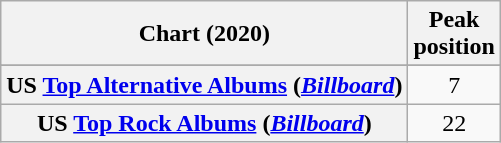<table class="wikitable sortable plainrowheaders" style="text-align:center">
<tr>
<th scope="col">Chart (2020)</th>
<th scope="col">Peak<br>position</th>
</tr>
<tr>
</tr>
<tr>
</tr>
<tr>
<th scope="row">US <a href='#'>Top Alternative Albums</a> (<em><a href='#'>Billboard</a></em>)</th>
<td>7</td>
</tr>
<tr>
<th scope="row">US <a href='#'>Top Rock Albums</a> (<em><a href='#'>Billboard</a></em>)</th>
<td>22</td>
</tr>
</table>
